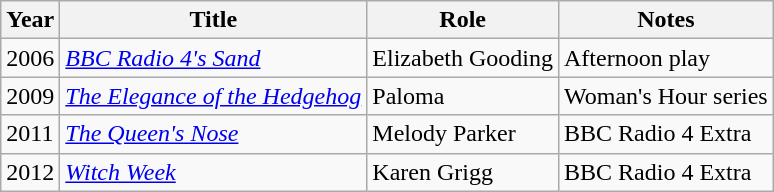<table class="wikitable">
<tr>
<th>Year</th>
<th>Title</th>
<th>Role</th>
<th>Notes</th>
</tr>
<tr>
<td>2006</td>
<td><em><a href='#'>BBC Radio 4's Sand</a></em></td>
<td>Elizabeth Gooding</td>
<td>Afternoon play</td>
</tr>
<tr>
<td>2009</td>
<td><em><a href='#'>The Elegance of the Hedgehog</a></em></td>
<td>Paloma</td>
<td>Woman's Hour series</td>
</tr>
<tr>
<td>2011</td>
<td><em><a href='#'>The Queen's Nose</a></em></td>
<td>Melody Parker</td>
<td>BBC Radio 4 Extra</td>
</tr>
<tr>
<td>2012</td>
<td><em><a href='#'>Witch Week</a></em></td>
<td>Karen Grigg</td>
<td>BBC Radio 4 Extra</td>
</tr>
</table>
